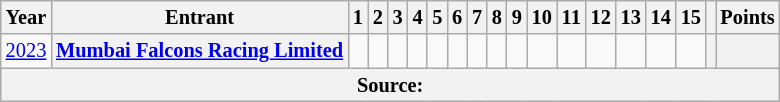<table class="wikitable" style="text-align:center; font-size:85%;">
<tr>
<th>Year</th>
<th>Entrant</th>
<th>1</th>
<th>2</th>
<th>3</th>
<th>4</th>
<th>5</th>
<th>6</th>
<th>7</th>
<th>8</th>
<th>9</th>
<th>10</th>
<th>11</th>
<th>12</th>
<th>13</th>
<th>14</th>
<th>15</th>
<th></th>
<th>Points</th>
</tr>
<tr>
<td id=2023R><a href='#'>2023</a></td>
<th nowrap><a href='#'>Mumbai Falcons Racing Limited</a></th>
<td></td>
<td></td>
<td></td>
<td></td>
<td></td>
<td></td>
<td></td>
<td></td>
<td></td>
<td></td>
<td></td>
<td></td>
<td></td>
<td></td>
<td></td>
<th></th>
<th></th>
</tr>
<tr>
<th colspan="100">Source:</th>
</tr>
</table>
